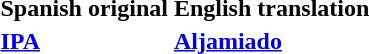<table role="presentation" class="toccolors">
<tr>
<td><strong>Spanish original</strong><br></td>
<td><strong>English translation</strong><br></td>
</tr>
<tr>
<td><a href='#'><strong>IPA</strong></a><br></td>
<td><strong><a href='#'>Aljamiado</a></strong><br></td>
</tr>
</table>
